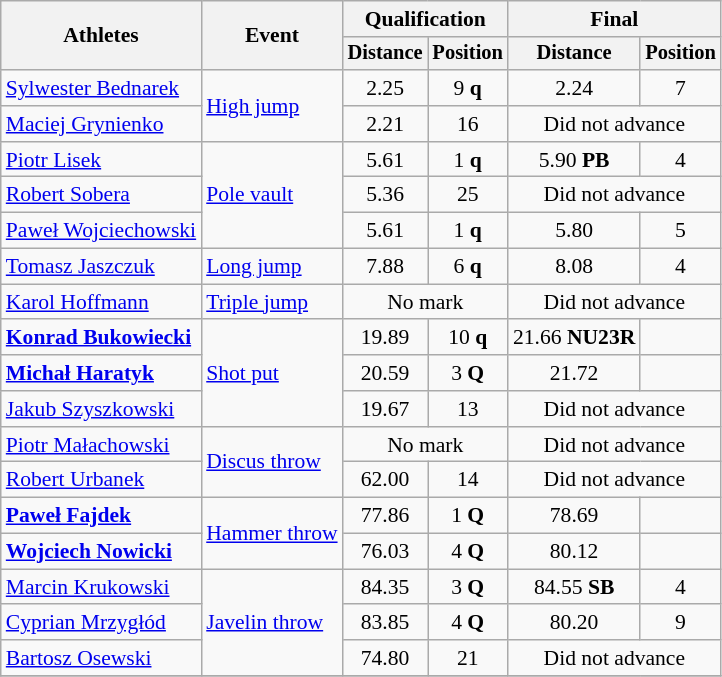<table class=wikitable style="font-size:90%">
<tr>
<th rowspan="2">Athletes</th>
<th rowspan="2">Event</th>
<th colspan="2">Qualification</th>
<th colspan="2">Final</th>
</tr>
<tr style="font-size:95%">
<th>Distance</th>
<th>Position</th>
<th>Distance</th>
<th>Position</th>
</tr>
<tr>
<td><a href='#'>Sylwester Bednarek</a></td>
<td rowspan=2><a href='#'>High jump</a></td>
<td align=center>2.25</td>
<td align=center>9 <strong>q</strong></td>
<td align=center>2.24</td>
<td align=center>7</td>
</tr>
<tr>
<td><a href='#'>Maciej Grynienko</a></td>
<td align=center>2.21</td>
<td align=center>16</td>
<td align=center colspan=2>Did not advance</td>
</tr>
<tr>
<td><a href='#'>Piotr Lisek</a></td>
<td rowspan=3><a href='#'>Pole vault</a></td>
<td align=center>5.61</td>
<td align=center>1 <strong>q</strong></td>
<td align=center>5.90 <strong>PB</strong></td>
<td align=center>4</td>
</tr>
<tr>
<td><a href='#'>Robert Sobera</a></td>
<td align=center>5.36</td>
<td align=center>25</td>
<td align=center colspan=2>Did not advance</td>
</tr>
<tr>
<td><a href='#'>Paweł Wojciechowski</a></td>
<td align=center>5.61</td>
<td align=center>1 <strong>q</strong></td>
<td align=center>5.80</td>
<td align=center>5</td>
</tr>
<tr>
<td><a href='#'>Tomasz Jaszczuk</a></td>
<td><a href='#'>Long jump</a></td>
<td align=center>7.88</td>
<td align=center>6 <strong>q</strong></td>
<td align=center>8.08</td>
<td align=center>4</td>
</tr>
<tr>
<td><a href='#'>Karol Hoffmann</a></td>
<td><a href='#'>Triple jump</a></td>
<td align=center colspan=2>No mark</td>
<td align=center colspan=2>Did not advance</td>
</tr>
<tr>
<td><strong><a href='#'>Konrad Bukowiecki</a></strong></td>
<td rowspan=3><a href='#'>Shot put</a></td>
<td align=center>19.89</td>
<td align=center>10 <strong>q</strong></td>
<td align=center>21.66 <strong>NU23R</strong></td>
<td align=center></td>
</tr>
<tr>
<td><strong><a href='#'>Michał Haratyk</a></strong></td>
<td align=center>20.59</td>
<td align=center>3 <strong>Q</strong></td>
<td align=center>21.72</td>
<td align=center></td>
</tr>
<tr>
<td><a href='#'>Jakub Szyszkowski</a></td>
<td align=center>19.67</td>
<td align=center>13</td>
<td align=center colspan=2>Did not advance</td>
</tr>
<tr>
<td><a href='#'>Piotr Małachowski</a></td>
<td rowspan=2><a href='#'>Discus throw</a></td>
<td align=center colspan=2>No mark</td>
<td align=center colspan=2>Did not advance</td>
</tr>
<tr>
<td><a href='#'>Robert Urbanek</a></td>
<td align=center>62.00</td>
<td align=center>14</td>
<td align=center colspan=2>Did not advance</td>
</tr>
<tr>
<td><strong><a href='#'>Paweł Fajdek</a></strong></td>
<td rowspan=2><a href='#'>Hammer throw</a></td>
<td align=center>77.86</td>
<td align=center>1 <strong>Q</strong></td>
<td align=center>78.69</td>
<td align=center></td>
</tr>
<tr>
<td><strong><a href='#'>Wojciech Nowicki</a></strong></td>
<td align=center>76.03</td>
<td align=center>4 <strong>Q</strong></td>
<td align=center>80.12</td>
<td align=center></td>
</tr>
<tr>
<td><a href='#'>Marcin Krukowski</a></td>
<td rowspan=3><a href='#'>Javelin throw</a></td>
<td align=center>84.35</td>
<td align=center>3 <strong>Q</strong></td>
<td align=center>84.55 <strong>SB</strong></td>
<td align=center>4</td>
</tr>
<tr>
<td><a href='#'>Cyprian Mrzygłód</a></td>
<td align=center>83.85</td>
<td align=center>4 <strong>Q</strong></td>
<td align=center>80.20</td>
<td align=center>9</td>
</tr>
<tr>
<td><a href='#'>Bartosz Osewski</a></td>
<td align=center>74.80</td>
<td align=center>21</td>
<td align=center colspan=2>Did not advance</td>
</tr>
<tr>
</tr>
</table>
